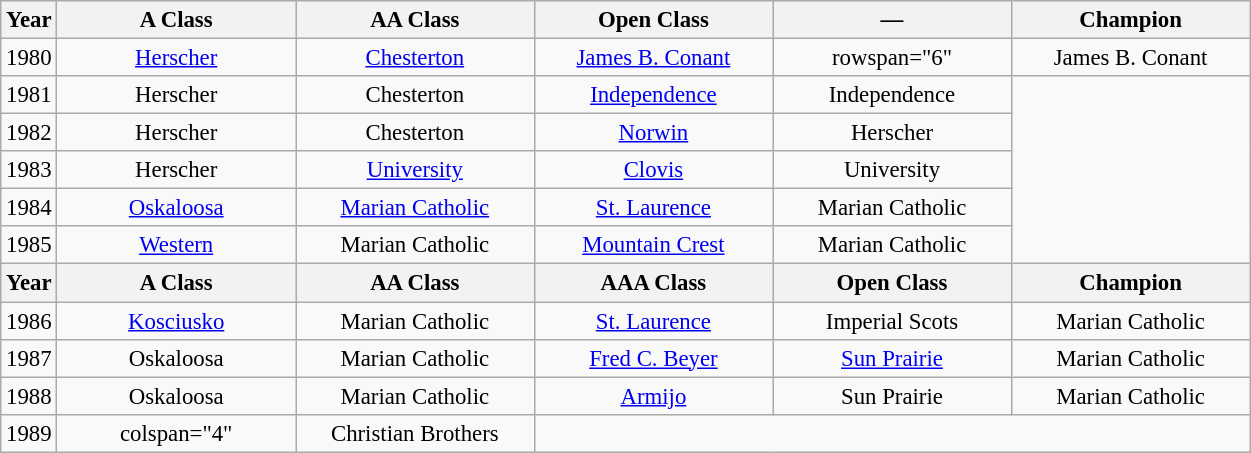<table class="wikitable" style="font-size: 95%; text-align: center;">
<tr>
<th>Year</th>
<th style="min-width: 10em;">A Class</th>
<th style="min-width: 10em;">AA Class</th>
<th style="min-width: 10em;">Open Class</th>
<th style="min-width: 10em;">—</th>
<th style="min-width: 10em;">Champion</th>
</tr>
<tr>
<td>1980</td>
<td><a href='#'>Herscher</a></td>
<td><a href='#'>Chesterton</a></td>
<td><a href='#'>James B. Conant</a></td>
<td>rowspan="6" </td>
<td>James B. Conant</td>
</tr>
<tr>
<td>1981</td>
<td>Herscher </td>
<td>Chesterton </td>
<td><a href='#'>Independence</a></td>
<td>Independence</td>
</tr>
<tr>
<td>1982</td>
<td>Herscher </td>
<td>Chesterton </td>
<td><a href='#'>Norwin</a></td>
<td>Herscher</td>
</tr>
<tr>
<td>1983</td>
<td>Herscher </td>
<td><a href='#'>University</a></td>
<td><a href='#'>Clovis</a></td>
<td>University</td>
</tr>
<tr>
<td>1984</td>
<td><a href='#'>Oskaloosa</a></td>
<td><a href='#'>Marian Catholic</a></td>
<td><a href='#'>St. Laurence</a></td>
<td>Marian Catholic</td>
</tr>
<tr>
<td>1985</td>
<td><a href='#'>Western</a></td>
<td>Marian Catholic </td>
<td><a href='#'>Mountain Crest</a></td>
<td>Marian Catholic </td>
</tr>
<tr>
<th>Year</th>
<th>A Class</th>
<th>AA Class</th>
<th>AAA Class</th>
<th>Open Class</th>
<th>Champion</th>
</tr>
<tr>
<td>1986</td>
<td><a href='#'>Kosciusko</a></td>
<td>Marian Catholic </td>
<td><a href='#'>St. Laurence</a></td>
<td>Imperial Scots</td>
<td>Marian Catholic </td>
</tr>
<tr>
<td>1987</td>
<td>Oskaloosa </td>
<td>Marian Catholic </td>
<td><a href='#'>Fred C. Beyer</a></td>
<td><a href='#'>Sun Prairie</a></td>
<td>Marian Catholic </td>
</tr>
<tr>
<td>1988</td>
<td>Oskaloosa </td>
<td>Marian Catholic </td>
<td><a href='#'>Armijo</a></td>
<td>Sun Prairie </td>
<td>Marian Catholic </td>
</tr>
<tr>
<td>1989</td>
<td>colspan="4" </td>
<td>Christian Brothers</td>
</tr>
</table>
